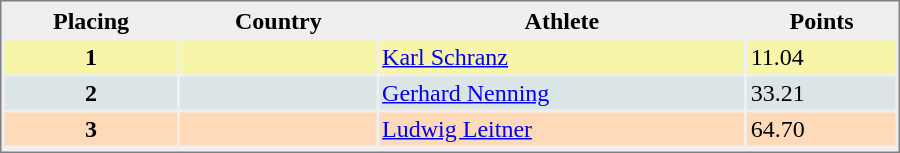<table style="border-style:solid;border-width:1px;border-color:#808080;background-color:#EFEFEF" cellspacing="2" cellpadding="2" width="600">
<tr bgcolor="#EFEFEF">
<th>Placing</th>
<th>Country</th>
<th>Athlete</th>
<th>Points</th>
</tr>
<tr align="center" valign="top" bgcolor="#F7F6A8">
<th>1</th>
<td align=left></td>
<td align="left"><a href='#'>Karl Schranz</a></td>
<td align="left">11.04</td>
</tr>
<tr align="center" valign="top" bgcolor="#DCE5E5">
<th>2</th>
<td align=left></td>
<td align="left"><a href='#'>Gerhard Nenning</a></td>
<td align="left">33.21</td>
</tr>
<tr align="center" valign="top" bgcolor="#FFDAB9">
<th>3</th>
<td align=left></td>
<td align="left"><a href='#'>Ludwig Leitner</a></td>
<td align="left">64.70</td>
</tr>
<tr align="center" valign="top" bgcolor="#FFFFFF">
</tr>
</table>
